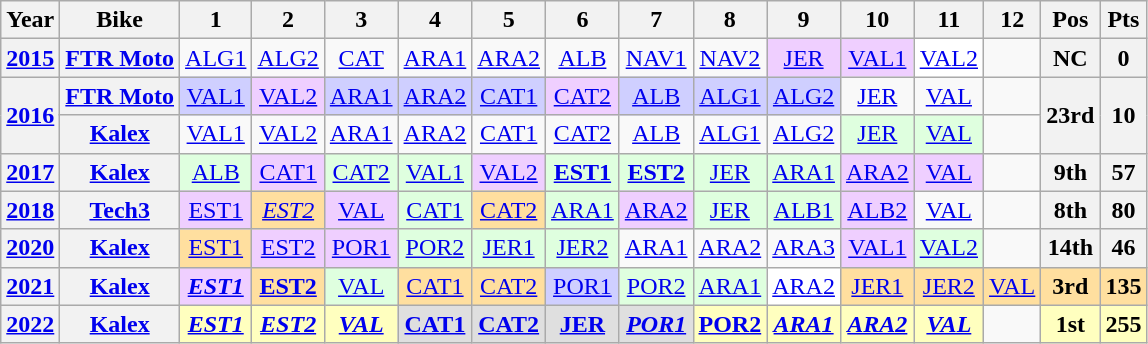<table class="wikitable" style="text-align:center">
<tr>
<th>Year</th>
<th>Bike</th>
<th>1</th>
<th>2</th>
<th>3</th>
<th>4</th>
<th>5</th>
<th>6</th>
<th>7</th>
<th>8</th>
<th>9</th>
<th>10</th>
<th>11</th>
<th>12</th>
<th>Pos</th>
<th>Pts</th>
</tr>
<tr>
<th><a href='#'>2015</a></th>
<th><a href='#'>FTR Moto</a></th>
<td style="background:#;"><a href='#'>ALG1</a><br></td>
<td style="background:#;"><a href='#'>ALG2</a><br></td>
<td style="background:#;"><a href='#'>CAT</a><br></td>
<td style="background:#;"><a href='#'>ARA1</a><br></td>
<td style="background:#;"><a href='#'>ARA2</a><br></td>
<td style="background:#;"><a href='#'>ALB</a><br></td>
<td style="background:#;"><a href='#'>NAV1</a><br></td>
<td style="background:#;"><a href='#'>NAV2</a><br></td>
<td style="background:#efcfff;"><a href='#'>JER</a><br></td>
<td style="background:#efcfff;"><a href='#'>VAL1</a><br></td>
<td style="background:#ffffff;"><a href='#'>VAL2</a><br></td>
<td></td>
<th>NC</th>
<th>0</th>
</tr>
<tr>
<th rowspan=2><a href='#'>2016</a></th>
<th><a href='#'>FTR Moto</a></th>
<td style="background:#cfcfff;"><a href='#'>VAL1</a><br></td>
<td style="background:#efcfff;"><a href='#'>VAL2</a><br></td>
<td style="background:#cfcfff;"><a href='#'>ARA1</a><br></td>
<td style="background:#cfcfff;"><a href='#'>ARA2</a><br></td>
<td style="background:#cfcfff;"><a href='#'>CAT1</a><br></td>
<td style="background:#efcfff;"><a href='#'>CAT2</a><br></td>
<td style="background:#cfcfff;"><a href='#'>ALB</a><br></td>
<td style="background:#cfcfff;"><a href='#'>ALG1</a><br></td>
<td style="background:#cfcfff;"><a href='#'>ALG2</a><br></td>
<td style="background:#;"><a href='#'>JER</a><br></td>
<td style="background:#;"><a href='#'>VAL</a><br></td>
<td></td>
<th rowspan=2 style="background:#;">23rd</th>
<th rowspan=2 style="background:#;">10</th>
</tr>
<tr>
<th><a href='#'>Kalex</a></th>
<td style="background:#;"><a href='#'>VAL1</a><br></td>
<td style="background:#;"><a href='#'>VAL2</a><br></td>
<td style="background:#;"><a href='#'>ARA1</a><br></td>
<td style="background:#;"><a href='#'>ARA2</a><br></td>
<td style="background:#;"><a href='#'>CAT1</a><br></td>
<td style="background:#;"><a href='#'>CAT2</a><br></td>
<td style="background:#;"><a href='#'>ALB</a><br></td>
<td style="background:#;"><a href='#'>ALG1</a><br></td>
<td style="background:#;"><a href='#'>ALG2</a><br></td>
<td style="background:#dfffdf;"><a href='#'>JER</a><br></td>
<td style="background:#dfffdf;"><a href='#'>VAL</a><br></td>
<td></td>
</tr>
<tr>
<th><a href='#'>2017</a></th>
<th><a href='#'>Kalex</a></th>
<td style="background:#dfffdf;"><a href='#'>ALB</a><br></td>
<td style="background:#efcfff;"><a href='#'>CAT1</a><br></td>
<td style="background:#dfffdf;"><a href='#'>CAT2</a><br></td>
<td style="background:#dfffdf;"><a href='#'>VAL1</a><br></td>
<td style="background:#efcfff;"><a href='#'>VAL2</a><br></td>
<td style="background:#dfffdf;"><strong><a href='#'>EST1</a></strong><br></td>
<td style="background:#dfffdf;"><strong><a href='#'>EST2</a></strong><br></td>
<td style="background:#dfffdf;"><a href='#'>JER</a><br></td>
<td style="background:#dfffdf;"><a href='#'>ARA1</a><br></td>
<td style="background:#efcfff;"><a href='#'>ARA2</a><br></td>
<td style="background:#efcfff;"><a href='#'>VAL</a><br></td>
<td></td>
<th>9th</th>
<th>57</th>
</tr>
<tr>
<th><a href='#'>2018</a></th>
<th><a href='#'>Tech3</a></th>
<td style="background:#efcfff;"><a href='#'>EST1</a><br></td>
<td style="background:#ffdf9f;"><em><a href='#'>EST2</a></em><br></td>
<td style="background:#efcfff;"><a href='#'>VAL</a><br></td>
<td style="background:#dfffdf;"><a href='#'>CAT1</a><br></td>
<td style="background:#ffdf9f;"><a href='#'>CAT2</a><br></td>
<td style="background:#dfffdf;"><a href='#'>ARA1</a><br></td>
<td style="background:#efcfff;"><a href='#'>ARA2</a><br></td>
<td style="background:#dfffdf;"><a href='#'>JER</a><br></td>
<td style="background:#dfffdf;"><a href='#'>ALB1</a><br></td>
<td style="background:#efcfff;"><a href='#'>ALB2</a><br></td>
<td><a href='#'>VAL</a></td>
<td></td>
<th>8th</th>
<th>80</th>
</tr>
<tr>
<th><a href='#'>2020</a></th>
<th><a href='#'>Kalex</a></th>
<td style="background:#ffdf9f;"><a href='#'>EST1</a><br></td>
<td style="background:#efcfff;"><a href='#'>EST2</a><br></td>
<td style="background:#efcfff;"><a href='#'>POR1</a><br></td>
<td style="background:#dfffdf;"><a href='#'>POR2</a><br></td>
<td style="background:#dfffdf;"><a href='#'>JER1</a><br></td>
<td style="background:#dfffdf;"><a href='#'>JER2</a><br></td>
<td style="background:#;"><a href='#'>ARA1</a><br></td>
<td style="background:#;"><a href='#'>ARA2</a><br></td>
<td style="background:#;"><a href='#'>ARA3</a><br></td>
<td style="background:#efcfff;"><a href='#'>VAL1</a><br></td>
<td style="background:#dfffdf;"><a href='#'>VAL2</a><br></td>
<td></td>
<th style="background:#;">14th</th>
<th style="background:#;">46</th>
</tr>
<tr>
<th><a href='#'>2021</a></th>
<th><a href='#'>Kalex</a></th>
<td style="background:#efcfff;"><strong><em><a href='#'>EST1</a></em></strong><br></td>
<td style="background:#ffdf9f;"><strong><a href='#'>EST2</a></strong><br></td>
<td style="background:#dfffdf;"><a href='#'>VAL</a><br></td>
<td style="background:#ffdf9f;"><a href='#'>CAT1</a><br></td>
<td style="background:#ffdf9f;"><a href='#'>CAT2</a><br></td>
<td style="background:#cfcfff;"><a href='#'>POR1</a><br></td>
<td style="background:#dfffdf;"><a href='#'>POR2</a><br></td>
<td style="background:#dfffdf;"><a href='#'>ARA1</a><br></td>
<td style="background:#ffffff;"><a href='#'>ARA2</a><br></td>
<td style="background:#ffdf9f;"><a href='#'>JER1</a><br></td>
<td style="background:#ffdf9f;"><a href='#'>JER2</a><br></td>
<td style="background:#ffdf9f;"><a href='#'>VAL</a><br></td>
<th style="background:#ffdf9f;">3rd</th>
<th style="background:#ffdf9f;">135</th>
</tr>
<tr>
<th><a href='#'>2022</a></th>
<th><a href='#'>Kalex</a></th>
<td style="background:#ffffbf;"><strong><em><a href='#'>EST1</a></em></strong><br></td>
<td style="background:#ffffbf;"><strong><em><a href='#'>EST2</a></em></strong><br></td>
<td style="background:#ffffbf;"><strong><em><a href='#'>VAL</a></em></strong><br></td>
<td style="background:#dfdfdf;"><strong><a href='#'>CAT1</a></strong><br></td>
<td style="background:#dfdfdf;"><strong><a href='#'>CAT2</a></strong><br></td>
<td style="background:#dfdfdf;"><strong><a href='#'>JER</a></strong><br></td>
<td style="background:#dfdfdf;"><strong><em><a href='#'>POR1</a></em></strong><br></td>
<td style="background:#ffffbf;"><strong><a href='#'>POR2</a></strong><br></td>
<td style="background:#ffffbf;"><strong><em><a href='#'>ARA1</a></em></strong><br></td>
<td style="background:#ffffbf;"><strong><em><a href='#'>ARA2</a></em></strong><br></td>
<td style="background:#ffffbf;"><strong><em><a href='#'>VAL</a></em></strong><br></td>
<td></td>
<th style="background:#ffffbf;">1st</th>
<th style="background:#ffffbf;">255</th>
</tr>
</table>
